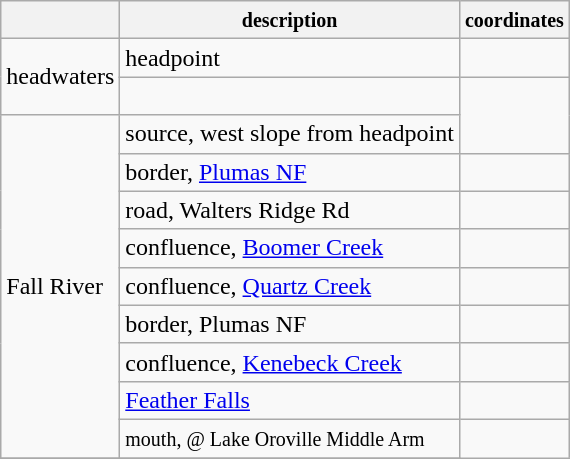<table class="wikitable sortable">
<tr>
<th><small></small></th>
<th><small>description</small></th>
<th><small>coordinates</small></th>
</tr>
<tr>
<td rowspan=2>headwaters</td>
<td>headpoint</td>
<td><small></small></td>
</tr>
<tr>
<td><br></td>
<td rowspan=2><small></small></td>
</tr>
<tr>
<td rowspan=9>Fall River</td>
<td>source, west slope from headpoint</td>
</tr>
<tr>
<td>border, <a href='#'>Plumas NF</a></td>
<td><small></small></td>
</tr>
<tr>
<td>road, Walters Ridge Rd</td>
<td><small></small></td>
</tr>
<tr>
<td>confluence, <a href='#'>Boomer Creek</a></td>
<td><small></small></td>
</tr>
<tr>
<td>confluence, <a href='#'>Quartz Creek</a></td>
<td><small></small></td>
</tr>
<tr>
<td>border, Plumas NF</td>
<td><small></small></td>
</tr>
<tr>
<td>confluence, <a href='#'>Kenebeck Creek</a></td>
<td><small></small></td>
</tr>
<tr>
<td><a href='#'>Feather Falls</a></td>
<td><small></small></td>
</tr>
<tr>
<td><small>mouth, @ Lake Oroville Middle Arm</small></td>
<td rowspan=2><small></small></td>
</tr>
<tr>
</tr>
</table>
